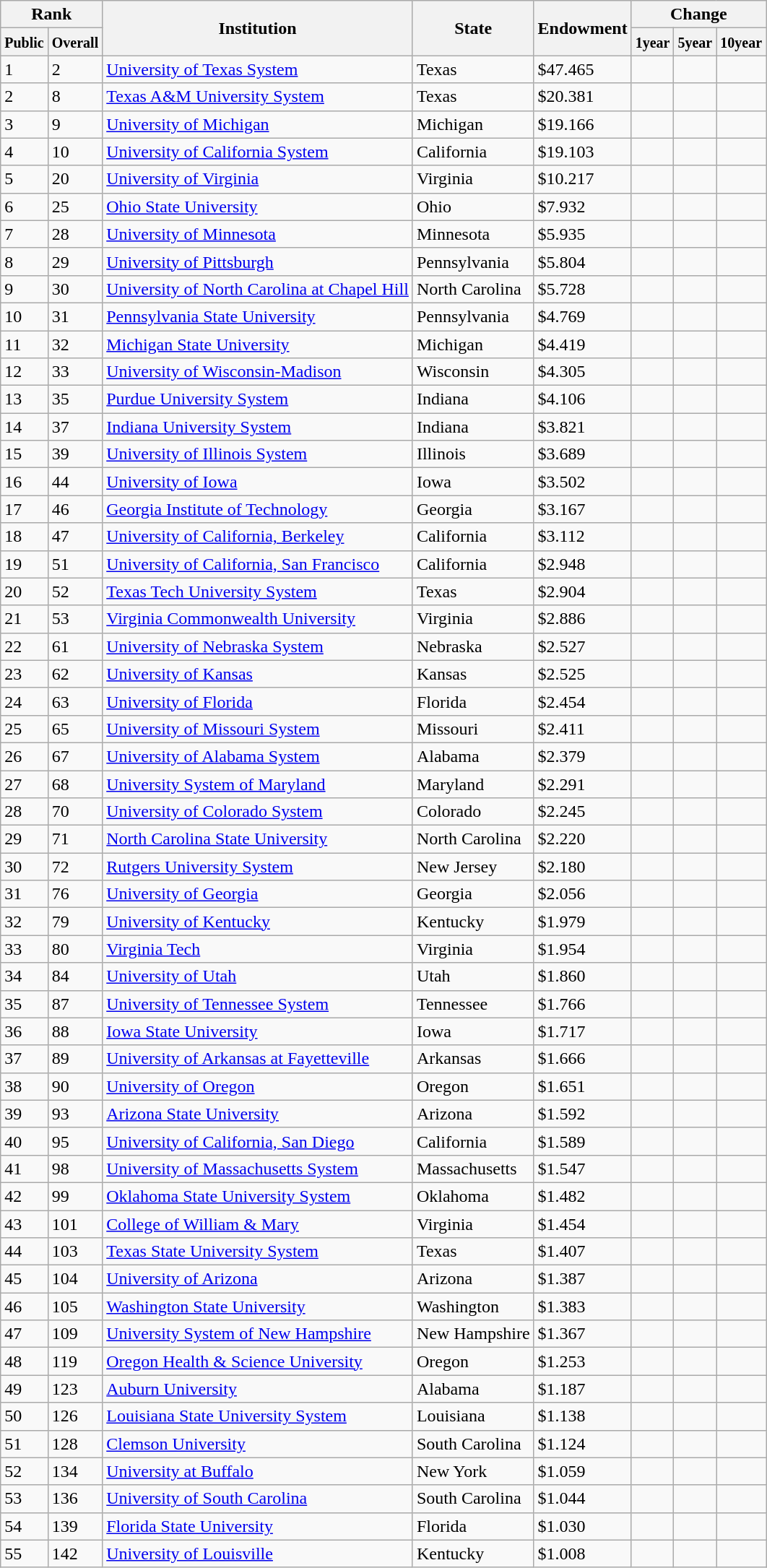<table class="wikitable sortable col5right col6right col7right col8right">
<tr>
<th colspan=2 scope=colgroup class=unsortable>Rank</th>
<th rowspan=2 scope=col>Institution</th>
<th rowspan=2 scope=col>State</th>
<th rowspan=2 scope=col>Endowment<br><small></small></th>
<th colspan=3 scope=colgroup class=unsortable>Change</th>
</tr>
<tr>
<th scope=col><small>Public</small></th>
<th scope=col><small>Overall</small></th>
<th scope=col><small>1year</small></th>
<th scope=col><small>5year</small></th>
<th scope=col><small>10year</small></th>
</tr>
<tr>
<td>1</td>
<td>2</td>
<td><a href='#'>University of Texas System</a></td>
<td>Texas</td>
<td>$47.465</td>
<td></td>
<td></td>
<td></td>
</tr>
<tr>
<td>2</td>
<td>8</td>
<td><a href='#'>Texas A&M University System</a></td>
<td>Texas</td>
<td>$20.381</td>
<td></td>
<td></td>
<td></td>
</tr>
<tr>
<td>3</td>
<td>9</td>
<td><a href='#'>University of Michigan</a></td>
<td>Michigan</td>
<td>$19.166</td>
<td></td>
<td></td>
<td></td>
</tr>
<tr>
<td>4</td>
<td>10</td>
<td><a href='#'>University of California System</a></td>
<td>California</td>
<td>$19.103</td>
<td></td>
<td></td>
<td></td>
</tr>
<tr>
<td>5</td>
<td>20</td>
<td><a href='#'>University of Virginia</a></td>
<td>Virginia</td>
<td>$10.217</td>
<td></td>
<td></td>
<td></td>
</tr>
<tr>
<td>6</td>
<td>25</td>
<td><a href='#'>Ohio State University</a></td>
<td>Ohio</td>
<td>$7.932</td>
<td></td>
<td></td>
<td></td>
</tr>
<tr>
<td>7</td>
<td>28</td>
<td><a href='#'>University of Minnesota</a></td>
<td>Minnesota</td>
<td>$5.935</td>
<td></td>
<td></td>
<td></td>
</tr>
<tr>
<td>8</td>
<td>29</td>
<td><a href='#'>University of Pittsburgh</a></td>
<td>Pennsylvania</td>
<td>$5.804</td>
<td></td>
<td></td>
<td></td>
</tr>
<tr>
<td>9</td>
<td>30</td>
<td><a href='#'>University of North Carolina at Chapel Hill</a></td>
<td>North Carolina</td>
<td>$5.728</td>
<td></td>
<td></td>
<td></td>
</tr>
<tr>
<td>10</td>
<td>31</td>
<td><a href='#'>Pennsylvania State University</a></td>
<td>Pennsylvania</td>
<td>$4.769</td>
<td></td>
<td></td>
<td></td>
</tr>
<tr>
<td>11</td>
<td>32</td>
<td><a href='#'>Michigan State University</a></td>
<td>Michigan</td>
<td>$4.419</td>
<td></td>
<td></td>
<td></td>
</tr>
<tr>
<td>12</td>
<td>33</td>
<td><a href='#'>University of Wisconsin-Madison</a></td>
<td>Wisconsin</td>
<td>$4.305</td>
<td></td>
<td></td>
<td></td>
</tr>
<tr>
<td>13</td>
<td>35</td>
<td><a href='#'>Purdue University System</a></td>
<td>Indiana</td>
<td>$4.106</td>
<td></td>
<td></td>
<td></td>
</tr>
<tr>
<td>14</td>
<td>37</td>
<td><a href='#'>Indiana University System</a></td>
<td>Indiana</td>
<td>$3.821</td>
<td></td>
<td></td>
<td></td>
</tr>
<tr>
<td>15</td>
<td>39</td>
<td><a href='#'>University of Illinois System</a></td>
<td>Illinois</td>
<td>$3.689</td>
<td></td>
<td></td>
<td></td>
</tr>
<tr>
<td>16</td>
<td>44</td>
<td><a href='#'>University of Iowa</a></td>
<td>Iowa</td>
<td>$3.502</td>
<td></td>
<td></td>
<td></td>
</tr>
<tr>
<td>17</td>
<td>46</td>
<td><a href='#'>Georgia Institute of Technology</a></td>
<td>Georgia</td>
<td>$3.167</td>
<td></td>
<td></td>
<td></td>
</tr>
<tr>
<td>18</td>
<td>47</td>
<td><a href='#'>University of California, Berkeley</a></td>
<td>California</td>
<td>$3.112 </td>
<td></td>
<td></td>
<td></td>
</tr>
<tr>
<td>19</td>
<td>51</td>
<td><a href='#'>University of California, San Francisco</a></td>
<td>California</td>
<td>$2.948</td>
<td></td>
<td></td>
<td></td>
</tr>
<tr>
<td>20</td>
<td>52</td>
<td><a href='#'>Texas Tech University System</a></td>
<td>Texas</td>
<td>$2.904</td>
<td></td>
<td></td>
<td></td>
</tr>
<tr>
<td>21</td>
<td>53</td>
<td><a href='#'>Virginia Commonwealth University</a></td>
<td>Virginia</td>
<td>$2.886</td>
<td></td>
<td></td>
<td></td>
</tr>
<tr>
<td>22</td>
<td>61</td>
<td><a href='#'>University of Nebraska System</a></td>
<td>Nebraska</td>
<td>$2.527</td>
<td></td>
<td></td>
<td></td>
</tr>
<tr>
<td>23</td>
<td>62</td>
<td><a href='#'>University of Kansas</a></td>
<td>Kansas</td>
<td>$2.525</td>
<td></td>
<td></td>
<td></td>
</tr>
<tr>
<td>24</td>
<td>63</td>
<td><a href='#'>University of Florida</a></td>
<td>Florida</td>
<td>$2.454</td>
<td></td>
<td></td>
<td></td>
</tr>
<tr>
<td>25</td>
<td>65</td>
<td><a href='#'>University of Missouri System</a></td>
<td>Missouri</td>
<td>$2.411</td>
<td></td>
<td></td>
<td></td>
</tr>
<tr>
<td>26</td>
<td>67</td>
<td><a href='#'>University of Alabama System</a></td>
<td>Alabama</td>
<td>$2.379</td>
<td></td>
<td></td>
<td></td>
</tr>
<tr>
<td>27</td>
<td>68</td>
<td><a href='#'>University System of Maryland</a></td>
<td>Maryland</td>
<td>$2.291</td>
<td></td>
<td></td>
<td></td>
</tr>
<tr>
<td>28</td>
<td>70</td>
<td><a href='#'>University of Colorado System</a></td>
<td>Colorado</td>
<td>$2.245</td>
<td></td>
<td></td>
<td></td>
</tr>
<tr>
<td>29</td>
<td>71</td>
<td><a href='#'>North Carolina State University</a></td>
<td>North Carolina</td>
<td>$2.220</td>
<td></td>
<td></td>
<td></td>
</tr>
<tr>
<td>30</td>
<td>72</td>
<td><a href='#'>Rutgers University System</a></td>
<td>New Jersey</td>
<td>$2.180</td>
<td></td>
<td></td>
<td></td>
</tr>
<tr>
<td>31</td>
<td>76</td>
<td><a href='#'>University of Georgia</a></td>
<td>Georgia</td>
<td>$2.056</td>
<td></td>
<td></td>
<td></td>
</tr>
<tr>
<td>32</td>
<td>79</td>
<td><a href='#'>University of Kentucky</a></td>
<td>Kentucky</td>
<td>$1.979</td>
<td></td>
<td></td>
<td></td>
</tr>
<tr>
<td>33</td>
<td>80</td>
<td><a href='#'>Virginia Tech</a></td>
<td>Virginia</td>
<td>$1.954</td>
<td></td>
<td></td>
<td></td>
</tr>
<tr>
<td>34</td>
<td>84</td>
<td><a href='#'>University of Utah</a></td>
<td>Utah</td>
<td>$1.860</td>
<td></td>
<td></td>
<td></td>
</tr>
<tr>
<td>35</td>
<td>87</td>
<td><a href='#'>University of Tennessee System</a></td>
<td>Tennessee</td>
<td>$1.766</td>
<td></td>
<td></td>
<td></td>
</tr>
<tr>
<td>36</td>
<td>88</td>
<td><a href='#'>Iowa State University</a></td>
<td>Iowa</td>
<td>$1.717</td>
<td></td>
<td></td>
<td></td>
</tr>
<tr>
<td>37</td>
<td>89</td>
<td><a href='#'>University of Arkansas at Fayetteville</a></td>
<td>Arkansas</td>
<td>$1.666</td>
<td></td>
<td></td>
<td></td>
</tr>
<tr>
<td>38</td>
<td>90</td>
<td><a href='#'>University of Oregon</a></td>
<td>Oregon</td>
<td>$1.651</td>
<td></td>
<td></td>
<td></td>
</tr>
<tr>
<td>39</td>
<td>93</td>
<td><a href='#'>Arizona State University</a></td>
<td>Arizona</td>
<td>$1.592</td>
<td></td>
<td></td>
<td></td>
</tr>
<tr>
<td>40</td>
<td>95</td>
<td><a href='#'>University of California, San Diego</a></td>
<td>California</td>
<td>$1.589</td>
<td></td>
<td></td>
<td></td>
</tr>
<tr>
<td>41</td>
<td>98</td>
<td><a href='#'>University of Massachusetts System</a></td>
<td>Massachusetts</td>
<td>$1.547</td>
<td></td>
<td></td>
<td></td>
</tr>
<tr>
<td>42</td>
<td>99</td>
<td><a href='#'>Oklahoma State University System</a> </td>
<td>Oklahoma</td>
<td>$1.482</td>
<td></td>
<td></td>
<td></td>
</tr>
<tr>
<td>43</td>
<td>101</td>
<td><a href='#'>College of William & Mary</a></td>
<td>Virginia</td>
<td>$1.454</td>
<td></td>
<td></td>
<td></td>
</tr>
<tr>
<td>44</td>
<td>103</td>
<td><a href='#'>Texas State University System</a></td>
<td>Texas</td>
<td>$1.407</td>
<td></td>
<td></td>
<td></td>
</tr>
<tr>
<td>45</td>
<td>104</td>
<td><a href='#'>University of Arizona</a></td>
<td>Arizona</td>
<td>$1.387</td>
<td></td>
<td></td>
<td></td>
</tr>
<tr>
<td>46</td>
<td>105</td>
<td><a href='#'>Washington State University</a></td>
<td>Washington</td>
<td>$1.383</td>
<td></td>
<td></td>
<td></td>
</tr>
<tr>
<td>47</td>
<td>109</td>
<td><a href='#'>University System of New Hampshire</a></td>
<td>New Hampshire</td>
<td>$1.367</td>
<td></td>
<td></td>
<td></td>
</tr>
<tr>
<td>48</td>
<td>119</td>
<td><a href='#'>Oregon Health & Science University</a></td>
<td>Oregon</td>
<td>$1.253</td>
<td></td>
<td></td>
<td></td>
</tr>
<tr>
<td>49</td>
<td>123</td>
<td><a href='#'>Auburn University</a></td>
<td>Alabama</td>
<td>$1.187</td>
<td></td>
<td></td>
<td></td>
</tr>
<tr>
<td>50</td>
<td>126</td>
<td><a href='#'>Louisiana State University System</a></td>
<td>Louisiana</td>
<td>$1.138</td>
<td></td>
<td></td>
<td></td>
</tr>
<tr>
<td>51</td>
<td>128</td>
<td><a href='#'>Clemson University</a></td>
<td>South Carolina</td>
<td>$1.124</td>
<td></td>
<td></td>
<td></td>
</tr>
<tr>
<td>52</td>
<td>134</td>
<td><a href='#'>University at Buffalo</a></td>
<td>New York</td>
<td>$1.059</td>
<td></td>
<td></td>
<td></td>
</tr>
<tr>
<td>53</td>
<td>136</td>
<td><a href='#'>University of South Carolina</a></td>
<td>South Carolina</td>
<td>$1.044</td>
<td></td>
<td></td>
<td></td>
</tr>
<tr>
<td>54</td>
<td>139</td>
<td><a href='#'>Florida State University</a></td>
<td>Florida</td>
<td>$1.030</td>
<td></td>
<td></td>
<td></td>
</tr>
<tr>
<td>55</td>
<td>142</td>
<td><a href='#'>University of Louisville</a></td>
<td>Kentucky</td>
<td>$1.008</td>
<td></td>
<td></td>
<td></td>
</tr>
</table>
